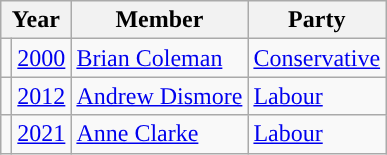<table class="wikitable">
<tr>
<th colspan="2">Year</th>
<th>Member</th>
<th>Party</th>
</tr>
<tr>
<td style="background-color: "></td>
<td><a href='#'>2000</a></td>
<td><a href='#'>Brian Coleman</a></td>
<td><a href='#'>Conservative</a></td>
</tr>
<tr>
<td style="background-color: "></td>
<td><a href='#'>2012</a></td>
<td><a href='#'>Andrew Dismore</a></td>
<td><a href='#'>Labour</a></td>
</tr>
<tr>
<td style="background-color: "></td>
<td><a href='#'>2021</a></td>
<td><a href='#'>Anne Clarke</a></td>
<td><a href='#'>Labour</a></td>
</tr>
</table>
